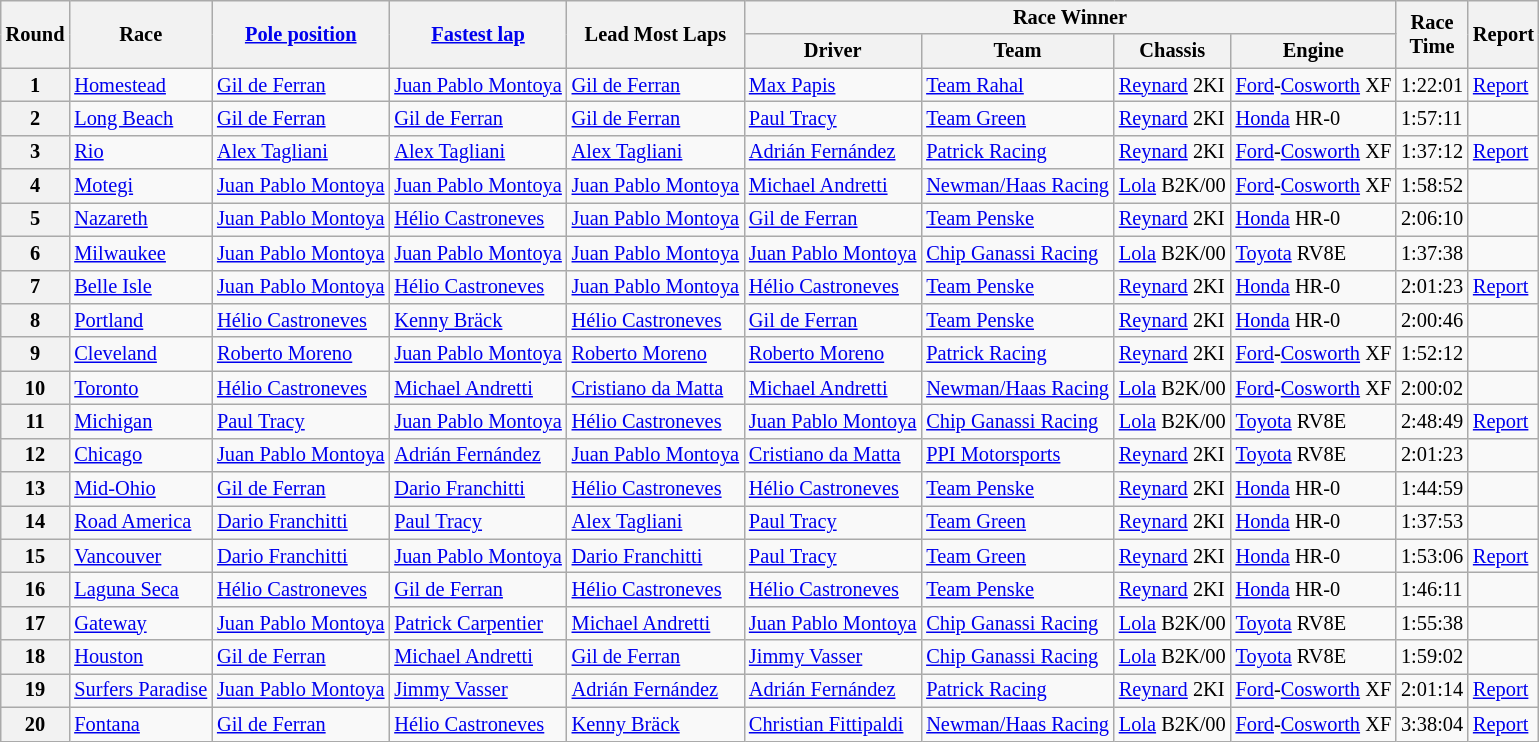<table class="wikitable" style="font-size: 85%;">
<tr>
<th rowspan=2>Round</th>
<th rowspan=2>Race</th>
<th rowspan=2><a href='#'>Pole position</a></th>
<th rowspan=2><a href='#'>Fastest lap</a></th>
<th rowspan=2>Lead Most Laps</th>
<th colspan=4>Race Winner</th>
<th rowspan="2" nowrap>Race<br>Time</th>
<th rowspan=2>Report</th>
</tr>
<tr>
<th>Driver</th>
<th>Team</th>
<th>Chassis</th>
<th>Engine</th>
</tr>
<tr>
<th>1</th>
<td> <a href='#'>Homestead</a></td>
<td> <a href='#'>Gil de Ferran</a></td>
<td nowrap> <a href='#'>Juan Pablo Montoya</a></td>
<td> <a href='#'>Gil de Ferran</a></td>
<td> <a href='#'>Max Papis</a></td>
<td><a href='#'>Team Rahal</a></td>
<td><a href='#'>Reynard</a> 2KI</td>
<td><a href='#'>Ford</a>-<a href='#'>Cosworth</a> XF</td>
<td>1:22:01</td>
<td><a href='#'>Report</a></td>
</tr>
<tr>
<th>2</th>
<td> <a href='#'>Long Beach</a></td>
<td> <a href='#'>Gil de Ferran</a></td>
<td> <a href='#'>Gil de Ferran</a></td>
<td> <a href='#'>Gil de Ferran</a></td>
<td> <a href='#'>Paul Tracy</a></td>
<td><a href='#'>Team Green</a></td>
<td><a href='#'>Reynard</a> 2KI</td>
<td><a href='#'>Honda</a> HR-0</td>
<td>1:57:11</td>
<td></td>
</tr>
<tr>
<th>3</th>
<td> <a href='#'>Rio</a></td>
<td> <a href='#'>Alex Tagliani</a></td>
<td> <a href='#'>Alex Tagliani</a></td>
<td> <a href='#'>Alex Tagliani</a></td>
<td> <a href='#'>Adrián Fernández</a></td>
<td><a href='#'>Patrick Racing</a></td>
<td><a href='#'>Reynard</a> 2KI</td>
<td><a href='#'>Ford</a>-<a href='#'>Cosworth</a> XF</td>
<td>1:37:12</td>
<td><a href='#'>Report</a></td>
</tr>
<tr>
<th>4</th>
<td> <a href='#'>Motegi</a></td>
<td nowrap> <a href='#'>Juan Pablo Montoya</a></td>
<td nowrap> <a href='#'>Juan Pablo Montoya</a></td>
<td nowrap> <a href='#'>Juan Pablo Montoya</a></td>
<td> <a href='#'>Michael Andretti</a></td>
<td><a href='#'>Newman/Haas Racing</a></td>
<td><a href='#'>Lola</a> B2K/00</td>
<td><a href='#'>Ford</a>-<a href='#'>Cosworth</a> XF</td>
<td>1:58:52</td>
<td></td>
</tr>
<tr>
<th>5</th>
<td> <a href='#'>Nazareth</a></td>
<td> <a href='#'>Juan Pablo Montoya</a></td>
<td> <a href='#'>Hélio Castroneves</a></td>
<td> <a href='#'>Juan Pablo Montoya</a></td>
<td> <a href='#'>Gil de Ferran</a></td>
<td><a href='#'>Team Penske</a></td>
<td><a href='#'>Reynard</a> 2KI</td>
<td><a href='#'>Honda</a> HR-0</td>
<td>2:06:10</td>
<td></td>
</tr>
<tr>
<th>6</th>
<td> <a href='#'>Milwaukee</a></td>
<td nowrap> <a href='#'>Juan Pablo Montoya</a></td>
<td nowrap> <a href='#'>Juan Pablo Montoya</a></td>
<td nowrap> <a href='#'>Juan Pablo Montoya</a></td>
<td nowrap> <a href='#'>Juan Pablo Montoya</a></td>
<td nowrap><a href='#'>Chip Ganassi Racing</a></td>
<td><a href='#'>Lola</a> B2K/00</td>
<td><a href='#'>Toyota</a> RV8E</td>
<td>1:37:38</td>
<td></td>
</tr>
<tr>
<th>7</th>
<td> <a href='#'>Belle Isle</a></td>
<td> <a href='#'>Juan Pablo Montoya</a></td>
<td> <a href='#'>Hélio Castroneves</a></td>
<td> <a href='#'>Juan Pablo Montoya</a></td>
<td> <a href='#'>Hélio Castroneves</a></td>
<td><a href='#'>Team Penske</a></td>
<td><a href='#'>Reynard</a> 2KI</td>
<td><a href='#'>Honda</a> HR-0</td>
<td>2:01:23</td>
<td><a href='#'>Report</a></td>
</tr>
<tr>
<th>8</th>
<td> <a href='#'>Portland</a></td>
<td> <a href='#'>Hélio Castroneves</a></td>
<td> <a href='#'>Kenny Bräck</a></td>
<td> <a href='#'>Hélio Castroneves</a></td>
<td> <a href='#'>Gil de Ferran</a></td>
<td><a href='#'>Team Penske</a></td>
<td><a href='#'>Reynard</a> 2KI</td>
<td><a href='#'>Honda</a> HR-0</td>
<td>2:00:46</td>
<td></td>
</tr>
<tr>
<th>9</th>
<td> <a href='#'>Cleveland</a></td>
<td> <a href='#'>Roberto Moreno</a></td>
<td> <a href='#'>Juan Pablo Montoya</a></td>
<td> <a href='#'>Roberto Moreno</a></td>
<td> <a href='#'>Roberto Moreno</a></td>
<td><a href='#'>Patrick Racing</a></td>
<td><a href='#'>Reynard</a> 2KI</td>
<td><a href='#'>Ford</a>-<a href='#'>Cosworth</a> XF</td>
<td>1:52:12</td>
<td></td>
</tr>
<tr>
<th>10</th>
<td> <a href='#'>Toronto</a></td>
<td> <a href='#'>Hélio Castroneves</a></td>
<td> <a href='#'>Michael Andretti</a></td>
<td> <a href='#'>Cristiano da Matta</a></td>
<td> <a href='#'>Michael Andretti</a></td>
<td><a href='#'>Newman/Haas Racing</a></td>
<td><a href='#'>Lola</a> B2K/00</td>
<td><a href='#'>Ford</a>-<a href='#'>Cosworth</a> XF</td>
<td>2:00:02</td>
<td></td>
</tr>
<tr>
<th>11</th>
<td> <a href='#'>Michigan</a></td>
<td> <a href='#'>Paul Tracy</a></td>
<td> <a href='#'>Juan Pablo Montoya</a></td>
<td> <a href='#'>Hélio Castroneves</a></td>
<td> <a href='#'>Juan Pablo Montoya</a></td>
<td><a href='#'>Chip Ganassi Racing</a></td>
<td><a href='#'>Lola</a> B2K/00</td>
<td><a href='#'>Toyota</a> RV8E</td>
<td>2:48:49</td>
<td><a href='#'>Report</a></td>
</tr>
<tr>
<th>12</th>
<td> <a href='#'>Chicago</a></td>
<td> <a href='#'>Juan Pablo Montoya</a></td>
<td> <a href='#'>Adrián Fernández</a></td>
<td> <a href='#'>Juan Pablo Montoya</a></td>
<td> <a href='#'>Cristiano da Matta</a></td>
<td><a href='#'>PPI Motorsports</a></td>
<td><a href='#'>Reynard</a> 2KI</td>
<td><a href='#'>Toyota</a> RV8E</td>
<td>2:01:23</td>
<td></td>
</tr>
<tr>
<th>13</th>
<td> <a href='#'>Mid-Ohio</a></td>
<td> <a href='#'>Gil de Ferran</a></td>
<td> <a href='#'>Dario Franchitti</a></td>
<td> <a href='#'>Hélio Castroneves</a></td>
<td> <a href='#'>Hélio Castroneves</a></td>
<td><a href='#'>Team Penske</a></td>
<td><a href='#'>Reynard</a> 2KI</td>
<td><a href='#'>Honda</a> HR-0</td>
<td>1:44:59</td>
<td></td>
</tr>
<tr>
<th>14</th>
<td> <a href='#'>Road America</a></td>
<td> <a href='#'>Dario Franchitti</a></td>
<td> <a href='#'>Paul Tracy</a></td>
<td> <a href='#'>Alex Tagliani</a></td>
<td> <a href='#'>Paul Tracy</a></td>
<td><a href='#'>Team Green</a></td>
<td><a href='#'>Reynard</a> 2KI</td>
<td><a href='#'>Honda</a> HR-0</td>
<td>1:37:53</td>
<td></td>
</tr>
<tr>
<th>15</th>
<td> <a href='#'>Vancouver</a></td>
<td> <a href='#'>Dario Franchitti</a></td>
<td> <a href='#'>Juan Pablo Montoya</a></td>
<td> <a href='#'>Dario Franchitti</a></td>
<td> <a href='#'>Paul Tracy</a></td>
<td><a href='#'>Team Green</a></td>
<td><a href='#'>Reynard</a> 2KI</td>
<td><a href='#'>Honda</a> HR-0</td>
<td>1:53:06</td>
<td><a href='#'>Report</a></td>
</tr>
<tr>
<th>16</th>
<td> <a href='#'>Laguna Seca</a></td>
<td> <a href='#'>Hélio Castroneves</a></td>
<td> <a href='#'>Gil de Ferran</a></td>
<td> <a href='#'>Hélio Castroneves</a></td>
<td> <a href='#'>Hélio Castroneves</a></td>
<td><a href='#'>Team Penske</a></td>
<td><a href='#'>Reynard</a> 2KI</td>
<td><a href='#'>Honda</a> HR-0</td>
<td>1:46:11</td>
<td></td>
</tr>
<tr>
<th>17</th>
<td> <a href='#'>Gateway</a></td>
<td> <a href='#'>Juan Pablo Montoya</a></td>
<td> <a href='#'>Patrick Carpentier</a></td>
<td> <a href='#'>Michael Andretti</a></td>
<td> <a href='#'>Juan Pablo Montoya</a></td>
<td><a href='#'>Chip Ganassi Racing</a></td>
<td><a href='#'>Lola</a> B2K/00</td>
<td><a href='#'>Toyota</a> RV8E</td>
<td>1:55:38</td>
<td></td>
</tr>
<tr>
<th>18</th>
<td> <a href='#'>Houston</a></td>
<td> <a href='#'>Gil de Ferran</a></td>
<td> <a href='#'>Michael Andretti</a></td>
<td> <a href='#'>Gil de Ferran</a></td>
<td> <a href='#'>Jimmy Vasser</a></td>
<td><a href='#'>Chip Ganassi Racing</a></td>
<td><a href='#'>Lola</a> B2K/00</td>
<td><a href='#'>Toyota</a> RV8E</td>
<td>1:59:02</td>
<td></td>
</tr>
<tr>
<th>19</th>
<td nowrap> <a href='#'>Surfers Paradise</a></td>
<td> <a href='#'>Juan Pablo Montoya</a></td>
<td> <a href='#'>Jimmy Vasser</a></td>
<td> <a href='#'>Adrián Fernández</a></td>
<td> <a href='#'>Adrián Fernández</a></td>
<td><a href='#'>Patrick Racing</a></td>
<td nowrap><a href='#'>Reynard</a> 2KI</td>
<td nowrap><a href='#'>Ford</a>-<a href='#'>Cosworth</a> XF</td>
<td>2:01:14</td>
<td><a href='#'>Report</a></td>
</tr>
<tr>
<th>20</th>
<td> <a href='#'>Fontana</a></td>
<td> <a href='#'>Gil de Ferran</a></td>
<td> <a href='#'>Hélio Castroneves</a></td>
<td> <a href='#'>Kenny Bräck</a></td>
<td> <a href='#'>Christian Fittipaldi</a></td>
<td nowrap><a href='#'>Newman/Haas Racing</a></td>
<td><a href='#'>Lola</a> B2K/00</td>
<td><a href='#'>Ford</a>-<a href='#'>Cosworth</a> XF</td>
<td>3:38:04</td>
<td><a href='#'>Report</a></td>
</tr>
</table>
